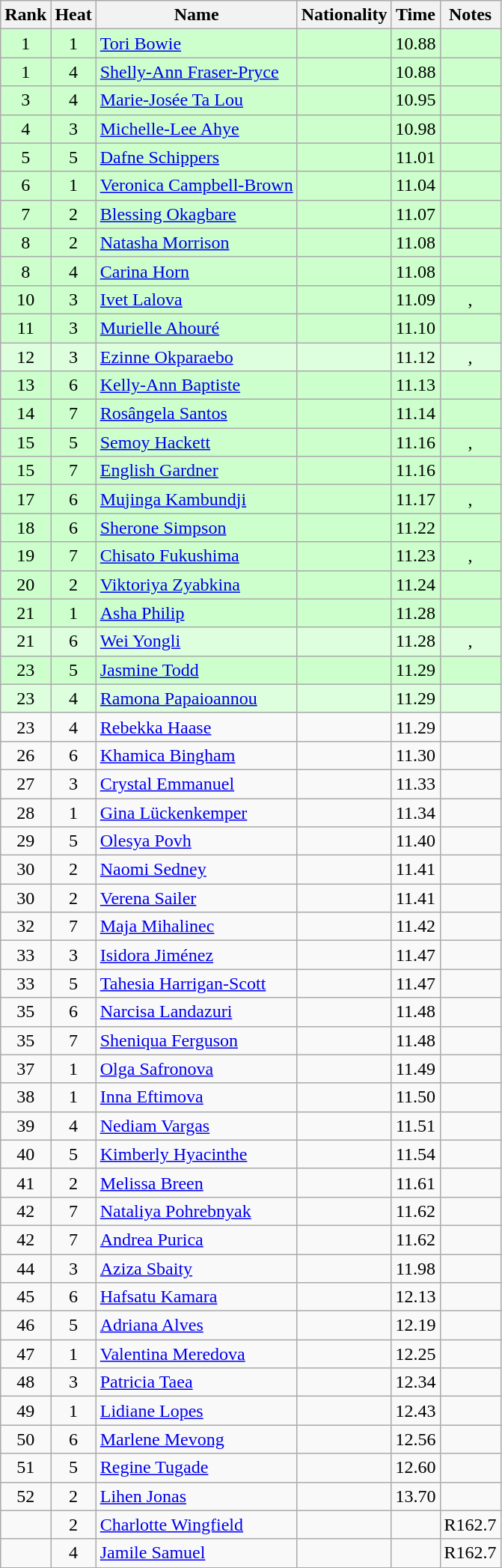<table class="wikitable sortable" style="text-align:center">
<tr>
<th>Rank</th>
<th>Heat</th>
<th>Name</th>
<th>Nationality</th>
<th>Time</th>
<th>Notes</th>
</tr>
<tr bgcolor=ccffcc>
<td>1</td>
<td>1</td>
<td align=left><a href='#'>Tori Bowie</a></td>
<td align=left></td>
<td>10.88</td>
<td></td>
</tr>
<tr bgcolor=ccffcc>
<td>1</td>
<td>4</td>
<td align=left><a href='#'>Shelly-Ann Fraser-Pryce</a></td>
<td align=left></td>
<td>10.88</td>
<td></td>
</tr>
<tr bgcolor=ccffcc>
<td>3</td>
<td>4</td>
<td align=left><a href='#'>Marie-Josée Ta Lou</a></td>
<td align=left></td>
<td>10.95</td>
<td></td>
</tr>
<tr bgcolor=ccffcc>
<td>4</td>
<td>3</td>
<td align=left><a href='#'>Michelle-Lee Ahye</a></td>
<td align=left></td>
<td>10.98</td>
<td></td>
</tr>
<tr bgcolor=ccffcc>
<td>5</td>
<td>5</td>
<td align=left><a href='#'>Dafne Schippers</a></td>
<td align=left></td>
<td>11.01</td>
<td></td>
</tr>
<tr bgcolor=ccffcc>
<td>6</td>
<td>1</td>
<td align=left><a href='#'>Veronica Campbell-Brown</a></td>
<td align=left></td>
<td>11.04</td>
<td></td>
</tr>
<tr bgcolor=ccffcc>
<td>7</td>
<td>2</td>
<td align=left><a href='#'>Blessing Okagbare</a></td>
<td align=left></td>
<td>11.07</td>
<td></td>
</tr>
<tr bgcolor=ccffcc>
<td>8</td>
<td>2</td>
<td align=left><a href='#'>Natasha Morrison</a></td>
<td align=left></td>
<td>11.08</td>
<td></td>
</tr>
<tr bgcolor=ccffcc>
<td>8</td>
<td>4</td>
<td align=left><a href='#'>Carina Horn</a></td>
<td align=left></td>
<td>11.08</td>
<td></td>
</tr>
<tr bgcolor=ccffcc>
<td>10</td>
<td>3</td>
<td align=left><a href='#'>Ivet Lalova</a></td>
<td align=left></td>
<td>11.09</td>
<td>, </td>
</tr>
<tr bgcolor=ccffcc>
<td>11</td>
<td>3</td>
<td align=left><a href='#'>Murielle Ahouré</a></td>
<td align=left></td>
<td>11.10</td>
<td></td>
</tr>
<tr bgcolor=ddffdd>
<td>12</td>
<td>3</td>
<td align=left><a href='#'>Ezinne Okparaebo</a></td>
<td align=left></td>
<td>11.12</td>
<td>, </td>
</tr>
<tr bgcolor=ccffcc>
<td>13</td>
<td>6</td>
<td align=left><a href='#'>Kelly-Ann Baptiste</a></td>
<td align=left></td>
<td>11.13</td>
<td></td>
</tr>
<tr bgcolor=ccffcc>
<td>14</td>
<td>7</td>
<td align=left><a href='#'>Rosângela Santos</a></td>
<td align=left></td>
<td>11.14</td>
<td></td>
</tr>
<tr bgcolor=ccffcc>
<td>15</td>
<td>5</td>
<td align=left><a href='#'>Semoy Hackett</a></td>
<td align=left></td>
<td>11.16</td>
<td>, </td>
</tr>
<tr bgcolor=ccffcc>
<td>15</td>
<td>7</td>
<td align=left><a href='#'>English Gardner</a></td>
<td align=left></td>
<td>11.16</td>
<td></td>
</tr>
<tr bgcolor=ccffcc>
<td>17</td>
<td>6</td>
<td align=left><a href='#'>Mujinga Kambundji</a></td>
<td align=left></td>
<td>11.17</td>
<td>, </td>
</tr>
<tr bgcolor=ccffcc>
<td>18</td>
<td>6</td>
<td align=left><a href='#'>Sherone Simpson</a></td>
<td align=left></td>
<td>11.22</td>
<td></td>
</tr>
<tr bgcolor=ccffcc>
<td>19</td>
<td>7</td>
<td align=left><a href='#'>Chisato Fukushima</a></td>
<td align=left></td>
<td>11.23</td>
<td>, </td>
</tr>
<tr bgcolor=ccffcc>
<td>20</td>
<td>2</td>
<td align=left><a href='#'>Viktoriya Zyabkina</a></td>
<td align=left></td>
<td>11.24</td>
<td></td>
</tr>
<tr bgcolor=ccffcc>
<td>21</td>
<td>1</td>
<td align=left><a href='#'>Asha Philip</a></td>
<td align=left></td>
<td>11.28</td>
<td></td>
</tr>
<tr bgcolor=ddffdd>
<td>21</td>
<td>6</td>
<td align=left><a href='#'>Wei Yongli</a></td>
<td align=left></td>
<td>11.28</td>
<td>, </td>
</tr>
<tr bgcolor=ccffcc>
<td>23</td>
<td>5</td>
<td align=left><a href='#'>Jasmine Todd</a></td>
<td align=left></td>
<td>11.29</td>
<td></td>
</tr>
<tr bgcolor=ddffdd>
<td>23</td>
<td>4</td>
<td align=left><a href='#'>Ramona Papaioannou</a></td>
<td align=left></td>
<td>11.29</td>
<td></td>
</tr>
<tr>
<td>23</td>
<td>4</td>
<td align=left><a href='#'>Rebekka Haase</a></td>
<td align=left></td>
<td>11.29</td>
<td></td>
</tr>
<tr>
<td>26</td>
<td>6</td>
<td align=left><a href='#'>Khamica Bingham</a></td>
<td align=left></td>
<td>11.30</td>
<td></td>
</tr>
<tr>
<td>27</td>
<td>3</td>
<td align=left><a href='#'>Crystal Emmanuel</a></td>
<td align=left></td>
<td>11.33</td>
<td></td>
</tr>
<tr>
<td>28</td>
<td>1</td>
<td align=left><a href='#'>Gina Lückenkemper</a></td>
<td align=left></td>
<td>11.34</td>
<td></td>
</tr>
<tr>
<td>29</td>
<td>5</td>
<td align=left><a href='#'>Olesya Povh</a></td>
<td align=left></td>
<td>11.40</td>
<td></td>
</tr>
<tr>
<td>30</td>
<td>2</td>
<td align=left><a href='#'>Naomi Sedney</a></td>
<td align=left></td>
<td>11.41</td>
<td></td>
</tr>
<tr>
<td>30</td>
<td>2</td>
<td align=left><a href='#'>Verena Sailer</a></td>
<td align=left></td>
<td>11.41</td>
<td></td>
</tr>
<tr>
<td>32</td>
<td>7</td>
<td align=left><a href='#'>Maja Mihalinec</a></td>
<td align=left></td>
<td>11.42</td>
<td></td>
</tr>
<tr>
<td>33</td>
<td>3</td>
<td align=left><a href='#'>Isidora Jiménez</a></td>
<td align=left></td>
<td>11.47</td>
<td></td>
</tr>
<tr>
<td>33</td>
<td>5</td>
<td align=left><a href='#'>Tahesia Harrigan-Scott</a></td>
<td align=left></td>
<td>11.47</td>
<td></td>
</tr>
<tr>
<td>35</td>
<td>6</td>
<td align=left><a href='#'>Narcisa Landazuri</a></td>
<td align=left></td>
<td>11.48</td>
<td></td>
</tr>
<tr>
<td>35</td>
<td>7</td>
<td align=left><a href='#'>Sheniqua Ferguson</a></td>
<td align=left></td>
<td>11.48</td>
<td></td>
</tr>
<tr>
<td>37</td>
<td>1</td>
<td align=left><a href='#'>Olga Safronova</a></td>
<td align=left></td>
<td>11.49</td>
<td></td>
</tr>
<tr>
<td>38</td>
<td>1</td>
<td align=left><a href='#'>Inna Eftimova</a></td>
<td align=left></td>
<td>11.50</td>
<td></td>
</tr>
<tr>
<td>39</td>
<td>4</td>
<td align=left><a href='#'>Nediam Vargas</a></td>
<td align=left></td>
<td>11.51</td>
<td></td>
</tr>
<tr>
<td>40</td>
<td>5</td>
<td align=left><a href='#'>Kimberly Hyacinthe</a></td>
<td align=left></td>
<td>11.54</td>
<td></td>
</tr>
<tr>
<td>41</td>
<td>2</td>
<td align=left><a href='#'>Melissa Breen</a></td>
<td align=left></td>
<td>11.61</td>
<td></td>
</tr>
<tr>
<td>42</td>
<td>7</td>
<td align=left><a href='#'>Nataliya Pohrebnyak</a></td>
<td align=left></td>
<td>11.62</td>
<td></td>
</tr>
<tr>
<td>42</td>
<td>7</td>
<td align=left><a href='#'>Andrea Purica</a></td>
<td align=left></td>
<td>11.62</td>
<td></td>
</tr>
<tr>
<td>44</td>
<td>3</td>
<td align=left><a href='#'>Aziza Sbaity</a></td>
<td align=left></td>
<td>11.98</td>
<td></td>
</tr>
<tr>
<td>45</td>
<td>6</td>
<td align=left><a href='#'>Hafsatu Kamara</a></td>
<td align=left></td>
<td>12.13</td>
<td></td>
</tr>
<tr>
<td>46</td>
<td>5</td>
<td align=left><a href='#'>Adriana Alves</a></td>
<td align=left></td>
<td>12.19</td>
<td></td>
</tr>
<tr>
<td>47</td>
<td>1</td>
<td align=left><a href='#'>Valentina Meredova</a></td>
<td align=left></td>
<td>12.25</td>
<td></td>
</tr>
<tr>
<td>48</td>
<td>3</td>
<td align=left><a href='#'>Patricia Taea</a></td>
<td align=left></td>
<td>12.34</td>
<td></td>
</tr>
<tr>
<td>49</td>
<td>1</td>
<td align=left><a href='#'>Lidiane Lopes</a></td>
<td align=left></td>
<td>12.43</td>
<td></td>
</tr>
<tr>
<td>50</td>
<td>6</td>
<td align=left><a href='#'>Marlene Mevong</a></td>
<td align=left></td>
<td>12.56</td>
<td></td>
</tr>
<tr>
<td>51</td>
<td>5</td>
<td align=left><a href='#'>Regine Tugade</a></td>
<td align=left></td>
<td>12.60</td>
<td></td>
</tr>
<tr>
<td>52</td>
<td>2</td>
<td align=left><a href='#'>Lihen Jonas</a></td>
<td align=left></td>
<td>13.70</td>
<td></td>
</tr>
<tr>
<td></td>
<td>2</td>
<td align=left><a href='#'>Charlotte Wingfield</a></td>
<td align=left></td>
<td></td>
<td>R162.7</td>
</tr>
<tr>
<td></td>
<td>4</td>
<td align=left><a href='#'>Jamile Samuel</a></td>
<td align=left></td>
<td></td>
<td>R162.7</td>
</tr>
</table>
